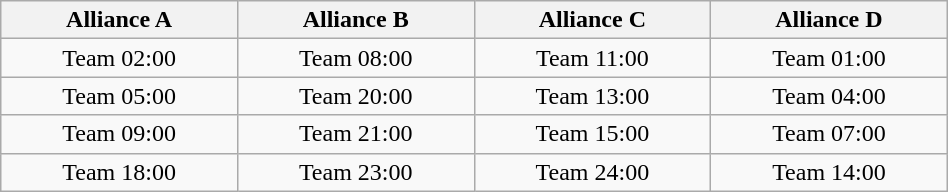<table class="wikitable" style="text-align:center; width:50%">
<tr>
<th>Alliance A</th>
<th>Alliance B</th>
<th>Alliance C</th>
<th>Alliance D</th>
</tr>
<tr>
<td>Team 02:00</td>
<td>Team 08:00</td>
<td>Team 11:00</td>
<td>Team 01:00</td>
</tr>
<tr>
<td>Team 05:00</td>
<td>Team 20:00</td>
<td>Team 13:00</td>
<td>Team 04:00</td>
</tr>
<tr>
<td>Team 09:00</td>
<td>Team 21:00</td>
<td>Team 15:00</td>
<td>Team 07:00</td>
</tr>
<tr>
<td>Team 18:00</td>
<td>Team 23:00</td>
<td>Team 24:00</td>
<td>Team 14:00</td>
</tr>
</table>
